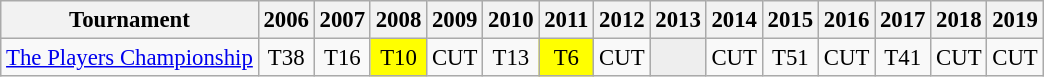<table class="wikitable" style="font-size:95%;text-align:center;">
<tr>
<th>Tournament</th>
<th>2006</th>
<th>2007</th>
<th>2008</th>
<th>2009</th>
<th>2010</th>
<th>2011</th>
<th>2012</th>
<th>2013</th>
<th>2014</th>
<th>2015</th>
<th>2016</th>
<th>2017</th>
<th>2018</th>
<th>2019</th>
</tr>
<tr>
<td align=left><a href='#'>The Players Championship</a></td>
<td>T38</td>
<td>T16</td>
<td style="background:yellow;">T10</td>
<td>CUT</td>
<td>T13</td>
<td style="background:yellow;">T6</td>
<td>CUT</td>
<td style="background:#eeeeee;"></td>
<td>CUT</td>
<td>T51</td>
<td>CUT</td>
<td>T41</td>
<td>CUT</td>
<td>CUT</td>
</tr>
</table>
